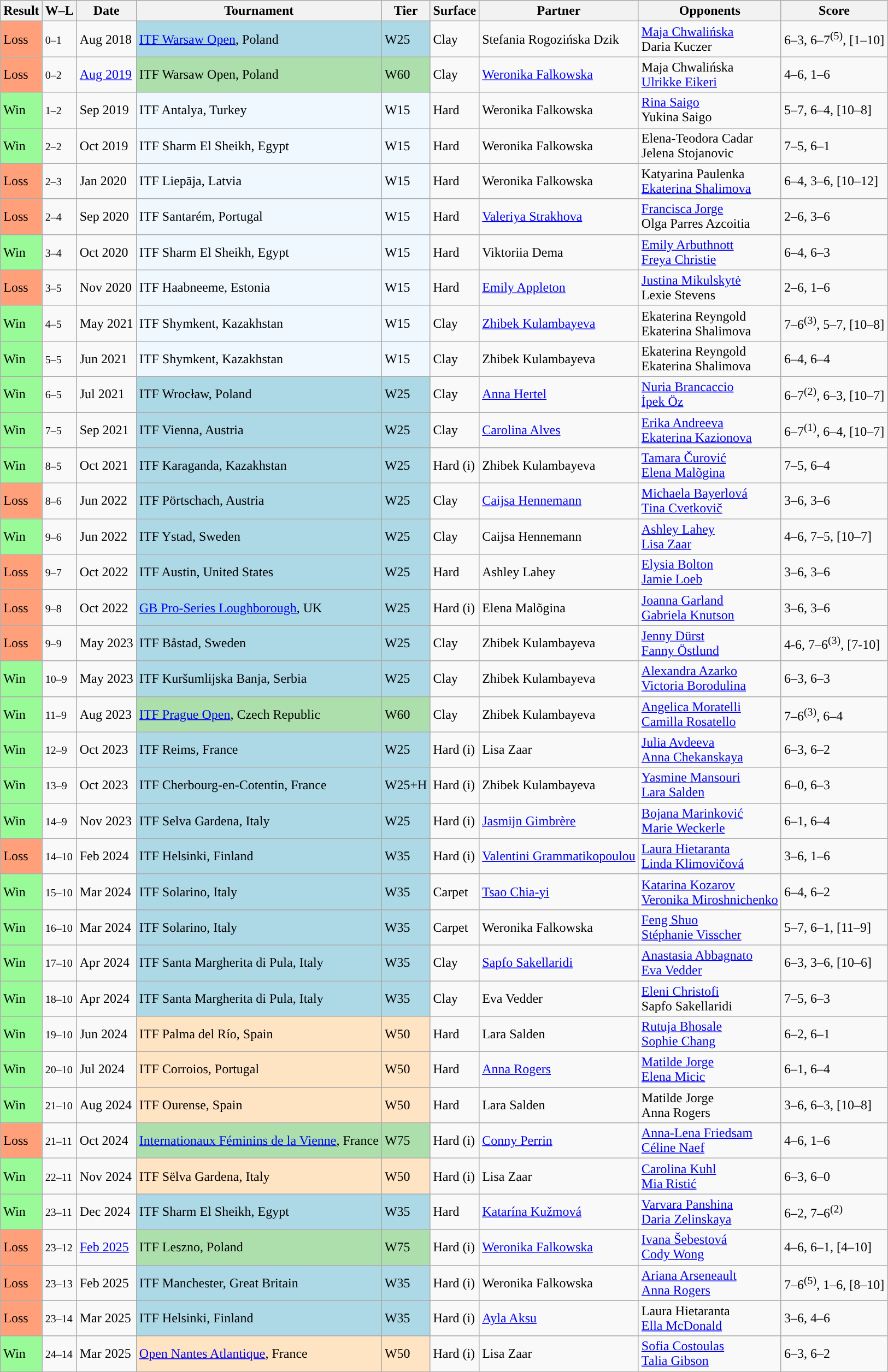<table class="sortable wikitable">
<tr>
<th>Result</th>
<th class="unsortable">W–L</th>
<th>Date</th>
<th>Tournament</th>
<th>Tier</th>
<th>Surface</th>
<th>Partner</th>
<th>Opponents</th>
<th class="unsortable">Score</th>
</tr>
<tr>
<td style="background:#ffa07a">Loss</td>
<td><small>0–1</small></td>
<td>Aug 2018</td>
<td style="background:lightblue"><a href='#'>ITF Warsaw Open</a>, Poland</td>
<td style="background:lightblue">W25</td>
<td>Clay</td>
<td> Stefania Rogozińska Dzik</td>
<td> <a href='#'>Maja Chwalińska</a> <br>  Daria Kuczer</td>
<td>6–3, 6–7<sup>(5)</sup>, [1–10]</td>
</tr>
<tr>
<td style="background:#ffa07a">Loss</td>
<td><small>0–2</small></td>
<td><a href='#'>Aug 2019</a></td>
<td style="background:#addfad;">ITF Warsaw Open, Poland</td>
<td style="background:#addfad;">W60</td>
<td>Clay</td>
<td> <a href='#'>Weronika Falkowska</a></td>
<td> Maja Chwalińska <br>  <a href='#'>Ulrikke Eikeri</a></td>
<td>4–6, 1–6</td>
</tr>
<tr>
<td style="background:#98fb98;">Win</td>
<td><small>1–2</small></td>
<td>Sep 2019</td>
<td style="background:#f0f8ff;">ITF Antalya, Turkey</td>
<td style="background:#f0f8ff;">W15</td>
<td>Hard</td>
<td> Weronika Falkowska</td>
<td> <a href='#'>Rina Saigo</a> <br>  Yukina Saigo</td>
<td>5–7, 6–4, [10–8]</td>
</tr>
<tr>
<td style="background:#98fb98;">Win</td>
<td><small>2–2</small></td>
<td>Oct 2019</td>
<td style="background:#f0f8ff;">ITF Sharm El Sheikh, Egypt</td>
<td style="background:#f0f8ff;">W15</td>
<td>Hard</td>
<td> Weronika Falkowska</td>
<td> Elena-Teodora Cadar <br>  Jelena Stojanovic</td>
<td>7–5, 6–1</td>
</tr>
<tr>
<td style="background:#ffa07a">Loss</td>
<td><small>2–3</small></td>
<td>Jan 2020</td>
<td style="background:#f0f8ff;">ITF Liepāja, Latvia</td>
<td style="background:#f0f8ff;">W15</td>
<td>Hard</td>
<td> Weronika Falkowska</td>
<td> Katyarina Paulenka <br>  <a href='#'>Ekaterina Shalimova</a></td>
<td>6–4, 3–6, [10–12]</td>
</tr>
<tr>
<td style="background:#ffa07a">Loss</td>
<td><small>2–4</small></td>
<td>Sep 2020</td>
<td style="background:#f0f8ff;">ITF Santarém, Portugal</td>
<td style="background:#f0f8ff;">W15</td>
<td>Hard</td>
<td> <a href='#'>Valeriya Strakhova</a></td>
<td> <a href='#'>Francisca Jorge</a> <br>  Olga Parres Azcoitia</td>
<td>2–6, 3–6</td>
</tr>
<tr>
<td style="background:#98fb98;">Win</td>
<td><small>3–4</small></td>
<td>Oct 2020</td>
<td style="background:#f0f8ff;">ITF Sharm El Sheikh, Egypt</td>
<td style="background:#f0f8ff;">W15</td>
<td>Hard</td>
<td> Viktoriia Dema</td>
<td> <a href='#'>Emily Arbuthnott</a> <br>  <a href='#'>Freya Christie</a></td>
<td>6–4, 6–3</td>
</tr>
<tr>
<td style="background:#ffa07a">Loss</td>
<td><small>3–5</small></td>
<td>Nov 2020</td>
<td style="background:#f0f8ff;">ITF Haabneeme, Estonia</td>
<td style="background:#f0f8ff;">W15</td>
<td>Hard</td>
<td> <a href='#'>Emily Appleton</a></td>
<td> <a href='#'>Justina Mikulskytė</a> <br>  Lexie Stevens</td>
<td>2–6, 1–6</td>
</tr>
<tr>
<td style="background:#98fb98;">Win</td>
<td><small>4–5</small></td>
<td>May 2021</td>
<td style="background:#f0f8ff;">ITF Shymkent, Kazakhstan</td>
<td style="background:#f0f8ff;">W15</td>
<td>Clay</td>
<td> <a href='#'>Zhibek Kulambayeva</a></td>
<td> Ekaterina Reyngold <br>  Ekaterina Shalimova</td>
<td>7–6<sup>(3)</sup>, 5–7, [10–8]</td>
</tr>
<tr>
<td style="background:#98fb98;">Win</td>
<td><small>5–5</small></td>
<td>Jun 2021</td>
<td style="background:#f0f8ff;">ITF Shymkent, Kazakhstan</td>
<td style="background:#f0f8ff;">W15</td>
<td>Clay</td>
<td> Zhibek Kulambayeva</td>
<td> Ekaterina Reyngold <br>  Ekaterina Shalimova</td>
<td>6–4, 6–4</td>
</tr>
<tr>
<td style="background:#98fb98;">Win</td>
<td><small>6–5</small></td>
<td>Jul 2021</td>
<td style="background:lightblue">ITF Wrocław, Poland</td>
<td style="background:lightblue">W25</td>
<td>Clay</td>
<td> <a href='#'>Anna Hertel</a></td>
<td> <a href='#'>Nuria Brancaccio</a> <br>  <a href='#'>İpek Öz</a></td>
<td>6–7<sup>(2)</sup>, 6–3, [10–7]</td>
</tr>
<tr>
<td style="background:#98fb98;">Win</td>
<td><small>7–5</small></td>
<td>Sep 2021</td>
<td style="background:lightblue">ITF Vienna, Austria</td>
<td style="background:lightblue">W25</td>
<td>Clay</td>
<td> <a href='#'>Carolina Alves</a></td>
<td> <a href='#'>Erika Andreeva</a> <br>  <a href='#'>Ekaterina Kazionova</a></td>
<td>6–7<sup>(1)</sup>, 6–4, [10–7]</td>
</tr>
<tr>
<td style="background:#98fb98;">Win</td>
<td><small>8–5</small></td>
<td>Oct 2021</td>
<td style="background:lightblue">ITF Karaganda, Kazakhstan</td>
<td style="background:lightblue">W25</td>
<td>Hard (i)</td>
<td> Zhibek Kulambayeva</td>
<td> <a href='#'>Tamara Čurović</a> <br>  <a href='#'>Elena Malõgina</a></td>
<td>7–5, 6–4</td>
</tr>
<tr>
<td style="background:#ffa07a">Loss</td>
<td><small>8–6</small></td>
<td>Jun 2022</td>
<td style="background:lightblue">ITF Pörtschach, Austria</td>
<td style="background:lightblue">W25</td>
<td>Clay</td>
<td> <a href='#'>Caijsa Hennemann</a></td>
<td> <a href='#'>Michaela Bayerlová</a> <br>  <a href='#'>Tina Cvetkovič</a></td>
<td>3–6, 3–6</td>
</tr>
<tr>
<td style="background:#98fb98;">Win</td>
<td><small>9–6</small></td>
<td>Jun 2022</td>
<td style="background:lightblue">ITF Ystad, Sweden</td>
<td style="background:lightblue">W25</td>
<td>Clay</td>
<td> Caijsa Hennemann</td>
<td> <a href='#'>Ashley Lahey</a> <br>  <a href='#'>Lisa Zaar</a></td>
<td>4–6, 7–5, [10–7]</td>
</tr>
<tr>
<td style="background:#ffa07a">Loss</td>
<td><small>9–7</small></td>
<td>Oct 2022</td>
<td style="background:lightblue">ITF Austin, United States</td>
<td style="background:lightblue">W25</td>
<td>Hard</td>
<td> Ashley Lahey</td>
<td> <a href='#'>Elysia Bolton</a> <br>  <a href='#'>Jamie Loeb</a></td>
<td>3–6, 3–6</td>
</tr>
<tr>
<td style="background:#ffa07a">Loss</td>
<td><small>9–8</small></td>
<td>Oct 2022</td>
<td style="background:lightblue"><a href='#'>GB Pro-Series Loughborough</a>, UK</td>
<td style="background:lightblue">W25</td>
<td>Hard (i)</td>
<td> Elena Malõgina</td>
<td> <a href='#'>Joanna Garland</a> <br>  <a href='#'>Gabriela Knutson</a></td>
<td>3–6, 3–6</td>
</tr>
<tr>
<td style="background:#ffa07a">Loss</td>
<td><small>9–9</small></td>
<td>May 2023</td>
<td style="background:lightblue">ITF Båstad, Sweden</td>
<td style="background:lightblue">W25</td>
<td>Clay</td>
<td> Zhibek Kulambayeva</td>
<td> <a href='#'>Jenny Dürst</a> <br>  <a href='#'>Fanny Östlund</a></td>
<td>4-6, 7–6<sup>(3)</sup>,  [7-10]</td>
</tr>
<tr>
<td style="background:#98fb98;">Win</td>
<td><small>10–9</small></td>
<td>May 2023</td>
<td style="background:lightblue">ITF Kuršumlijska Banja, Serbia</td>
<td style="background:lightblue">W25</td>
<td>Clay</td>
<td> Zhibek Kulambayeva</td>
<td> <a href='#'>Alexandra Azarko</a> <br>  <a href='#'>Victoria Borodulina</a></td>
<td>6–3, 6–3</td>
</tr>
<tr>
<td style="background:#98fb98;">Win</td>
<td><small>11–9</small></td>
<td>Aug 2023</td>
<td style="background:#addfad"><a href='#'>ITF Prague Open</a>, Czech Republic</td>
<td style="background:#addfad">W60</td>
<td>Clay</td>
<td> Zhibek Kulambayeva</td>
<td> <a href='#'>Angelica Moratelli</a> <br>  <a href='#'>Camilla Rosatello</a></td>
<td>7–6<sup>(3)</sup>, 6–4</td>
</tr>
<tr>
<td style="background:#98fb98;">Win</td>
<td><small>12–9</small></td>
<td>Oct 2023</td>
<td style="background:lightblue">ITF Reims, France</td>
<td style="background:lightblue">W25</td>
<td>Hard (i)</td>
<td> Lisa Zaar</td>
<td> <a href='#'>Julia Avdeeva</a> <br>  <a href='#'>Anna Chekanskaya</a></td>
<td>6–3, 6–2</td>
</tr>
<tr>
<td style="background:#98fb98;">Win</td>
<td><small>13–9</small></td>
<td>Oct 2023</td>
<td style="background:lightblue">ITF Cherbourg-en-Cotentin, France</td>
<td style="background:lightblue">W25+H</td>
<td>Hard (i)</td>
<td> Zhibek Kulambayeva</td>
<td> <a href='#'>Yasmine Mansouri</a> <br>  <a href='#'>Lara Salden</a></td>
<td>6–0, 6–3</td>
</tr>
<tr>
<td style="background:#98fb98;">Win</td>
<td><small>14–9</small></td>
<td>Nov 2023</td>
<td style="background:lightblue;">ITF Selva Gardena, Italy</td>
<td style="background:lightblue;">W25</td>
<td>Hard (i)</td>
<td> <a href='#'>Jasmijn Gimbrère</a></td>
<td> <a href='#'>Bojana Marinković</a> <br>  <a href='#'>Marie Weckerle</a></td>
<td>6–1, 6–4</td>
</tr>
<tr>
<td style="background:#ffa07a">Loss</td>
<td><small>14–10</small></td>
<td>Feb 2024</td>
<td style="background:lightblue;">ITF Helsinki, Finland</td>
<td style="background:lightblue;">W35</td>
<td>Hard (i)</td>
<td> <a href='#'>Valentini Grammatikopoulou</a></td>
<td> <a href='#'>Laura Hietaranta</a> <br>  <a href='#'>Linda Klimovičová</a></td>
<td>3–6, 1–6</td>
</tr>
<tr>
<td style="background:#98fb98;">Win</td>
<td><small>15–10</small></td>
<td>Mar 2024</td>
<td style="background:lightblue;">ITF Solarino, Italy</td>
<td style="background:lightblue;">W35</td>
<td>Carpet</td>
<td> <a href='#'>Tsao Chia-yi</a></td>
<td> <a href='#'>Katarina Kozarov</a> <br>  <a href='#'>Veronika Miroshnichenko</a></td>
<td>6–4, 6–2</td>
</tr>
<tr>
<td style="background:#98fb98;">Win</td>
<td><small>16–10</small></td>
<td>Mar 2024</td>
<td style="background:lightblue;">ITF Solarino, Italy</td>
<td style="background:lightblue;">W35</td>
<td>Carpet</td>
<td> Weronika Falkowska</td>
<td> <a href='#'>Feng Shuo</a> <br>  <a href='#'>Stéphanie Visscher</a></td>
<td>5–7, 6–1, [11–9]</td>
</tr>
<tr>
<td style="background:#98fb98;">Win</td>
<td><small>17–10</small></td>
<td>Apr 2024</td>
<td style="background:lightblue;">ITF Santa Margherita di Pula, Italy</td>
<td style="background:lightblue;">W35</td>
<td>Clay</td>
<td> <a href='#'>Sapfo Sakellaridi</a></td>
<td> <a href='#'>Anastasia Abbagnato</a> <br>  <a href='#'>Eva Vedder</a></td>
<td>6–3, 3–6, [10–6]</td>
</tr>
<tr>
<td style="background:#98fb98;">Win</td>
<td><small>18–10</small></td>
<td>Apr 2024</td>
<td style="background:lightblue;">ITF Santa Margherita di Pula, Italy</td>
<td style="background:lightblue;">W35</td>
<td>Clay</td>
<td> Eva Vedder</td>
<td> <a href='#'>Eleni Christofi</a> <br>  Sapfo Sakellaridi</td>
<td>7–5, 6–3</td>
</tr>
<tr>
<td style="background:#98fb98;">Win</td>
<td><small>19–10</small></td>
<td>Jun 2024</td>
<td style="background:#ffe4c4;">ITF Palma del Río, Spain</td>
<td style="background:#ffe4c4;">W50</td>
<td>Hard</td>
<td> Lara Salden</td>
<td> <a href='#'>Rutuja Bhosale</a> <br>  <a href='#'>Sophie Chang</a></td>
<td>6–2, 6–1</td>
</tr>
<tr>
<td style="background:#98fb98;">Win</td>
<td><small>20–10</small></td>
<td>Jul 2024</td>
<td style="background:#ffe4c4;">ITF Corroios, Portugal</td>
<td style="background:#ffe4c4;">W50</td>
<td>Hard</td>
<td> <a href='#'>Anna Rogers</a></td>
<td> <a href='#'>Matilde Jorge</a> <br>  <a href='#'>Elena Micic</a></td>
<td>6–1, 6–4</td>
</tr>
<tr>
<td style="background:#98fb98;">Win</td>
<td><small>21–10</small></td>
<td>Aug 2024</td>
<td style="background:#ffe4c4;">ITF Ourense, Spain</td>
<td style="background:#ffe4c4;">W50</td>
<td>Hard</td>
<td> Lara Salden</td>
<td> Matilde Jorge <br>  Anna Rogers</td>
<td>3–6, 6–3, [10–8]</td>
</tr>
<tr>
<td style="background:#ffa07a">Loss</td>
<td><small>21–11</small></td>
<td>Oct 2024</td>
<td style="background:#addfad"><a href='#'>Internationaux Féminins de la Vienne</a>, France</td>
<td style="background:#addfad">W75</td>
<td>Hard (i)</td>
<td> <a href='#'>Conny Perrin</a></td>
<td> <a href='#'>Anna-Lena Friedsam</a> <br>  <a href='#'>Céline Naef</a></td>
<td>4–6, 1–6</td>
</tr>
<tr>
<td style="background:#98fb98;">Win</td>
<td><small>22–11</small></td>
<td>Nov 2024</td>
<td style="background:#ffe4c4;">ITF Sëlva Gardena, Italy</td>
<td style="background:#ffe4c4;">W50</td>
<td>Hard (i)</td>
<td> Lisa Zaar</td>
<td> <a href='#'>Carolina Kuhl</a> <br>  <a href='#'>Mia Ristić</a></td>
<td>6–3, 6–0</td>
</tr>
<tr>
<td style="background:#98fb98;">Win</td>
<td><small>23–11</small></td>
<td>Dec 2024</td>
<td style="background:lightblue;">ITF Sharm El Sheikh, Egypt</td>
<td style="background:lightblue;">W35</td>
<td>Hard</td>
<td> <a href='#'>Katarína Kužmová</a></td>
<td> <a href='#'>Varvara Panshina</a> <br>  <a href='#'>Daria Zelinskaya</a></td>
<td>6–2, 7–6<sup>(2)</sup></td>
</tr>
<tr>
<td style="background:#ffa07a;">Loss</td>
<td><small>23–12</small></td>
<td><a href='#'>Feb 2025</a></td>
<td style="background:#addfad;">ITF Leszno, Poland</td>
<td style="background:#addfad;">W75</td>
<td>Hard (i)</td>
<td> <a href='#'>Weronika Falkowska</a></td>
<td> <a href='#'>Ivana Šebestová</a> <br>  <a href='#'>Cody Wong</a></td>
<td>4–6, 6–1, [4–10]</td>
</tr>
<tr>
<td style="background:#ffa07a">Loss</td>
<td><small>23–13</small></td>
<td>Feb 2025</td>
<td style="background:lightblue">ITF Manchester, Great Britain</td>
<td style="background:lightblue">W35</td>
<td>Hard (i)</td>
<td> Weronika Falkowska</td>
<td> <a href='#'>Ariana Arseneault</a> <br>  <a href='#'>Anna Rogers</a></td>
<td>7–6<sup>(5)</sup>, 1–6, [8–10]</td>
</tr>
<tr>
<td style="background:#ffa07a">Loss</td>
<td><small>23–14</small></td>
<td>Mar 2025</td>
<td style="background:lightblue;">ITF Helsinki, Finland</td>
<td style="background:lightblue;">W35</td>
<td>Hard (i)</td>
<td> <a href='#'>Ayla Aksu</a></td>
<td> Laura Hietaranta <br>  <a href='#'>Ella McDonald</a></td>
<td>3–6, 4–6</td>
</tr>
<tr>
<td style="background:#98fb98;">Win</td>
<td><small>24–14</small></td>
<td>Mar 2025</td>
<td style="background:#ffe4c4;"><a href='#'>Open Nantes Atlantique</a>, France</td>
<td style="background:#ffe4c4;">W50</td>
<td>Hard (i)</td>
<td> Lisa Zaar</td>
<td> <a href='#'>Sofia Costoulas</a> <br>  <a href='#'>Talia Gibson</a></td>
<td>6–3, 6–2</td>
</tr>
</table>
